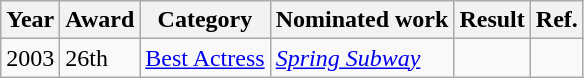<table class="wikitable">
<tr>
<th>Year</th>
<th>Award</th>
<th>Category</th>
<th>Nominated work</th>
<th>Result</th>
<th>Ref.</th>
</tr>
<tr>
<td>2003</td>
<td>26th</td>
<td><a href='#'>Best Actress</a></td>
<td><em><a href='#'>Spring Subway</a></em></td>
<td></td>
<td></td>
</tr>
</table>
